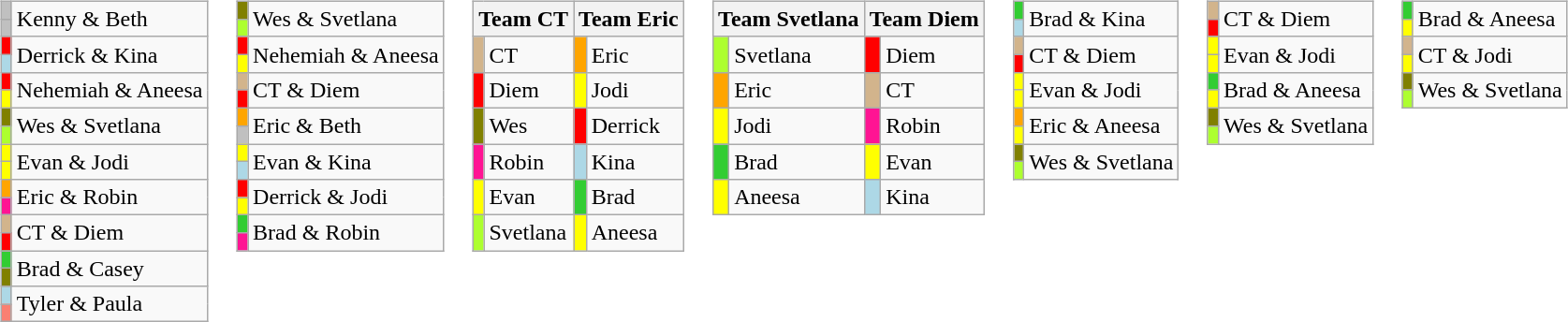<table>
<tr valign="top">
<td><br><table class="wikitable" style="font-size:100%">
<tr>
<td bgcolor="silver"></td>
<td rowspan=2 nowrap>Kenny & Beth</td>
</tr>
<tr>
<td bgcolor="silver"></td>
</tr>
<tr>
<td bgcolor="red"></td>
<td rowspan=2 nowrap>Derrick & Kina</td>
</tr>
<tr>
<td bgcolor="lightblue"></td>
</tr>
<tr>
<td bgcolor="red"></td>
<td rowspan=2 nowrap>Nehemiah & Aneesa</td>
</tr>
<tr>
<td bgcolor="yellow"></td>
</tr>
<tr>
<td bgcolor="olive"></td>
<td rowspan=2 nowrap>Wes & Svetlana</td>
</tr>
<tr>
<td bgcolor="greenyellow"></td>
</tr>
<tr>
<td bgcolor="yellow"></td>
<td rowspan=2 nowrap>Evan & Jodi</td>
</tr>
<tr>
<td bgcolor="yellow"></td>
</tr>
<tr>
<td bgcolor="orange"></td>
<td rowspan=2 nowrap>Eric & Robin</td>
</tr>
<tr>
<td bgcolor="deeppink"></td>
</tr>
<tr>
<td bgcolor="tan"></td>
<td rowspan=2 nowrap>CT & Diem</td>
</tr>
<tr>
<td bgcolor="red"></td>
</tr>
<tr>
<td bgcolor="limegreen"></td>
<td rowspan=2 nowrap>Brad & Casey</td>
</tr>
<tr>
<td bgcolor="olive"></td>
</tr>
<tr>
<td bgcolor="lightblue"></td>
<td rowspan=2 nowrap>Tyler & Paula</td>
</tr>
<tr>
<td bgcolor="salmon"></td>
</tr>
</table>
</td>
<td><br><table class="wikitable" style="font-size:100%">
<tr>
<td bgcolor="olive"></td>
<td rowspan=2 nowrap>Wes & Svetlana</td>
</tr>
<tr>
<td bgcolor="greenyellow"></td>
</tr>
<tr>
<td bgcolor="red"></td>
<td rowspan=2 nowrap>Nehemiah & Aneesa</td>
</tr>
<tr>
<td bgcolor="yellow"></td>
</tr>
<tr>
<td bgcolor="tan"></td>
<td rowspan=2 nowrap>CT & Diem</td>
</tr>
<tr>
<td bgcolor="red"></td>
</tr>
<tr>
<td bgcolor="orange"></td>
<td rowspan=2 nowrap>Eric & Beth</td>
</tr>
<tr>
<td bgcolor="silver"></td>
</tr>
<tr>
<td bgcolor="yellow"></td>
<td rowspan=2 nowrap>Evan & Kina</td>
</tr>
<tr>
<td bgcolor="lightblue"></td>
</tr>
<tr>
<td bgcolor="red"></td>
<td rowspan=2 nowrap>Derrick & Jodi</td>
</tr>
<tr>
<td bgcolor="yellow"></td>
</tr>
<tr>
<td bgcolor="limegreen"></td>
<td rowspan=2 nowrap>Brad & Robin</td>
</tr>
<tr>
<td bgcolor="deeppink"></td>
</tr>
</table>
</td>
<td><br><table class="wikitable" style="font-size:100%">
<tr>
<th colspan=2>Team CT</th>
<th colspan=2>Team Eric</th>
</tr>
<tr>
<td bgcolor="tan"></td>
<td>CT</td>
<td bgcolor="orange"></td>
<td>Eric</td>
</tr>
<tr>
<td bgcolor="red"></td>
<td>Diem</td>
<td bgcolor="yellow"></td>
<td>Jodi</td>
</tr>
<tr>
<td bgcolor="olive"></td>
<td>Wes</td>
<td bgcolor="red"></td>
<td>Derrick</td>
</tr>
<tr>
<td bgcolor="deeppink"></td>
<td>Robin</td>
<td bgcolor="lightblue"></td>
<td>Kina</td>
</tr>
<tr>
<td bgcolor="yellow"></td>
<td>Evan</td>
<td bgcolor="limegreen"></td>
<td>Brad</td>
</tr>
<tr>
<td bgcolor="greenyellow"></td>
<td>Svetlana</td>
<td bgcolor="yellow"></td>
<td>Aneesa</td>
</tr>
</table>
</td>
<td><br><table class="wikitable" style="font-size:100%">
<tr>
<th colspan=2>Team Svetlana</th>
<th colspan=2>Team Diem</th>
</tr>
<tr>
<td bgcolor="greenyellow"></td>
<td>Svetlana</td>
<td bgcolor="red"></td>
<td>Diem</td>
</tr>
<tr>
<td bgcolor="orange"></td>
<td>Eric</td>
<td bgcolor="tan"></td>
<td>CT</td>
</tr>
<tr>
<td bgcolor="yellow"></td>
<td>Jodi</td>
<td bgcolor="deeppink"></td>
<td>Robin</td>
</tr>
<tr>
<td bgcolor="limegreen"></td>
<td>Brad</td>
<td bgcolor="yellow"></td>
<td>Evan</td>
</tr>
<tr>
<td bgcolor="yellow"></td>
<td>Aneesa</td>
<td bgcolor="lightblue"></td>
<td>Kina</td>
</tr>
</table>
</td>
<td><br><table class="wikitable" style="font-size:100%">
<tr>
<td bgcolor="limegreen"></td>
<td rowspan=2 nowrap>Brad & Kina</td>
</tr>
<tr>
<td bgcolor="lightblue"></td>
</tr>
<tr>
<td bgcolor="tan"></td>
<td rowspan=2 nowrap>CT & Diem</td>
</tr>
<tr>
<td bgcolor="red"></td>
</tr>
<tr>
<td bgcolor="yellow"></td>
<td rowspan=2 nowrap>Evan & Jodi</td>
</tr>
<tr>
<td bgcolor="yellow"></td>
</tr>
<tr>
<td bgcolor="orange"></td>
<td rowspan=2 nowrap>Eric & Aneesa</td>
</tr>
<tr>
<td bgcolor="yellow"></td>
</tr>
<tr>
<td bgcolor="olive"></td>
<td rowspan=2 nowrap>Wes & Svetlana</td>
</tr>
<tr>
<td bgcolor="greenyellow"></td>
</tr>
</table>
</td>
<td><br><table class="wikitable" style="font-size:100%">
<tr>
<td bgcolor="tan"></td>
<td rowspan=2 nowrap>CT & Diem</td>
</tr>
<tr>
<td bgcolor="red"></td>
</tr>
<tr>
<td bgcolor="yellow"></td>
<td rowspan=2 nowrap>Evan & Jodi</td>
</tr>
<tr>
<td bgcolor="yellow"></td>
</tr>
<tr>
<td bgcolor="limegreen"></td>
<td rowspan=2 nowrap>Brad & Aneesa</td>
</tr>
<tr>
<td bgcolor="yellow"></td>
</tr>
<tr>
<td bgcolor="olive"></td>
<td rowspan=2 nowrap>Wes & Svetlana</td>
</tr>
<tr>
<td bgcolor="greenyellow"></td>
</tr>
</table>
</td>
<td><br><table class="wikitable" style="font-size:100%">
<tr>
<td bgcolor="limegreen"></td>
<td rowspan=2 nowrap>Brad & Aneesa</td>
</tr>
<tr>
<td bgcolor="yellow"></td>
</tr>
<tr>
<td bgcolor="tan"></td>
<td rowspan=2 nowrap>CT & Jodi</td>
</tr>
<tr>
<td bgcolor="yellow"></td>
</tr>
<tr>
<td bgcolor="olive"></td>
<td rowspan=2 nowrap>Wes & Svetlana</td>
</tr>
<tr>
<td bgcolor="greenyellow"></td>
</tr>
</table>
</td>
</tr>
</table>
